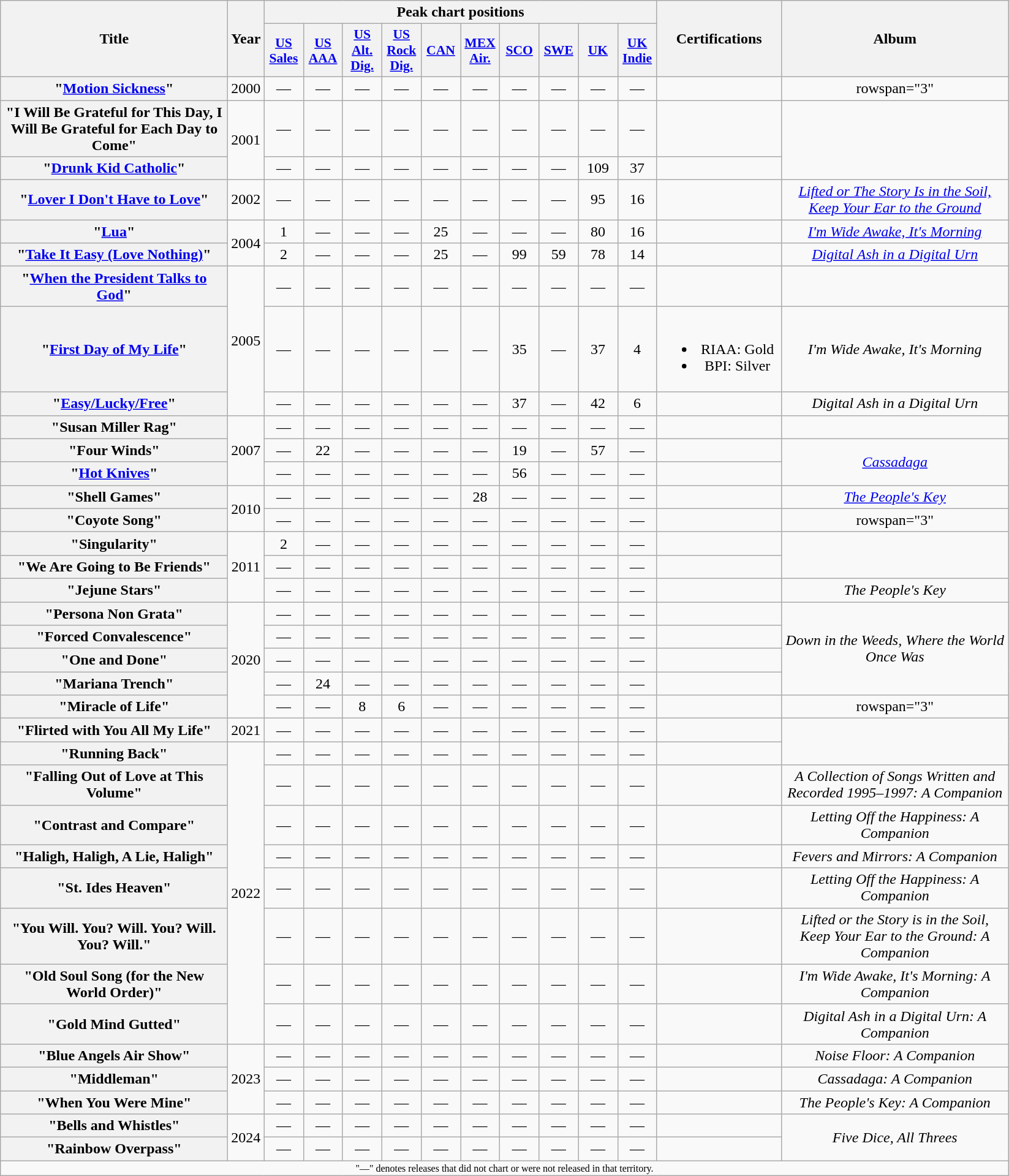<table class="wikitable plainrowheaders" style="text-align:center;">
<tr>
<th rowspan="2" style="width:15em;">Title</th>
<th rowspan="2" style="width:1em;">Year</th>
<th colspan="10" style="width:5em;">Peak chart positions</th>
<th rowspan="2" style="width:8em;">Certifications</th>
<th rowspan="2" style="width:15em;">Album</th>
</tr>
<tr>
<th scope="col" style="width:2.5em;font-size:90%;"><a href='#'>US<br>Sales</a><br></th>
<th scope="col" style="width:2.5em;font-size:90%;"><a href='#'>US<br>AAA</a><br></th>
<th scope="col" style="width:2.5em;font-size:90%;"><a href='#'>US<br>Alt.<br>Dig.</a><br></th>
<th scope="col" style="width:2.5em;font-size:90%;"><a href='#'>US<br>Rock<br>Dig.</a><br></th>
<th scope="col" style="width:2.5em;font-size:90%;"><a href='#'>CAN</a><br></th>
<th scope="col" style="width:2.5em;font-size:90%;"><a href='#'>MEX<br>Air.</a><br></th>
<th scope="col" style="width:2.5em;font-size:90%;"><a href='#'>SCO</a><br></th>
<th scope="col" style="width:2.5em;font-size:90%;"><a href='#'>SWE</a><br></th>
<th scope="col" style="width:2.5em;font-size:90%;"><a href='#'>UK</a><br></th>
<th scope="col" style="width:2.5em;font-size:90%;"><a href='#'>UK<br>Indie</a><br></th>
</tr>
<tr>
<th scope="row">"<a href='#'>Motion Sickness</a>"</th>
<td>2000</td>
<td align="center">—</td>
<td align="center">—</td>
<td align="center">—</td>
<td align="center">—</td>
<td align="center">—</td>
<td align="center">—</td>
<td align="center">—</td>
<td align="center">—</td>
<td align="center">—</td>
<td align="center">—</td>
<td></td>
<td>rowspan="3" </td>
</tr>
<tr>
<th scope="row">"I Will Be Grateful for This Day, I Will Be Grateful for Each Day to Come"</th>
<td rowspan="2">2001</td>
<td align="center">—</td>
<td align="center">—</td>
<td align="center">—</td>
<td align="center">—</td>
<td align="center">—</td>
<td align="center">—</td>
<td align="center">—</td>
<td align="center">—</td>
<td align="center">—</td>
<td align="center">—</td>
<td></td>
</tr>
<tr>
<th scope="row">"<a href='#'>Drunk Kid Catholic</a>"</th>
<td align="center">—</td>
<td align="center">—</td>
<td align="center">—</td>
<td align="center">—</td>
<td align="center">—</td>
<td align="center">—</td>
<td align="center">—</td>
<td align="center">—</td>
<td align="center">109</td>
<td align="center">37</td>
<td></td>
</tr>
<tr>
<th scope="row">"<a href='#'>Lover I Don't Have to Love</a>"</th>
<td>2002</td>
<td align="center">—</td>
<td align="center">—</td>
<td align="center">—</td>
<td align="center">—</td>
<td align="center">—</td>
<td align="center">—</td>
<td align="center">—</td>
<td align="center">—</td>
<td align="center">95</td>
<td align="center">16</td>
<td></td>
<td><em><a href='#'>Lifted or The Story Is in the Soil, Keep Your Ear to the Ground</a></em></td>
</tr>
<tr>
<th scope="row">"<a href='#'>Lua</a>"</th>
<td rowspan="2">2004</td>
<td align="center">1</td>
<td align="center">—</td>
<td align="center">—</td>
<td align="center">—</td>
<td align="center">25</td>
<td align="center">—</td>
<td align="center">—</td>
<td align="center">—</td>
<td align="center">80</td>
<td align="center">16</td>
<td></td>
<td><em><a href='#'>I'm Wide Awake, It's Morning</a></em></td>
</tr>
<tr>
<th scope="row">"<a href='#'>Take It Easy (Love Nothing)</a>"</th>
<td align="center">2</td>
<td align="center">—</td>
<td align="center">—</td>
<td align="center">—</td>
<td align="center">25</td>
<td align="center">—</td>
<td align="center">99</td>
<td align="center">59</td>
<td align="center">78</td>
<td align="center">14</td>
<td></td>
<td><em><a href='#'>Digital Ash in a Digital Urn</a></em></td>
</tr>
<tr>
<th scope="row">"<a href='#'>When the President Talks to God</a>"</th>
<td rowspan="3">2005</td>
<td align="center">—</td>
<td align="center">—</td>
<td align="center">—</td>
<td align="center">—</td>
<td align="center">—</td>
<td align="center">—</td>
<td align="center">—</td>
<td align="center">—</td>
<td align="center">—</td>
<td align="center">—</td>
<td></td>
<td></td>
</tr>
<tr>
<th scope="row">"<a href='#'>First Day of My Life</a>"</th>
<td align="center">—</td>
<td align="center">—</td>
<td align="center">—</td>
<td align="center">—</td>
<td align="center">—</td>
<td align="center">—</td>
<td align="center">35</td>
<td align="center">—</td>
<td align="center">37</td>
<td align="center">4</td>
<td><br><ul><li>RIAA: Gold</li><li>BPI: Silver</li></ul></td>
<td><em>I'm Wide Awake, It's Morning</em></td>
</tr>
<tr>
<th scope="row">"<a href='#'>Easy/Lucky/Free</a>"</th>
<td align="center">—</td>
<td align="center">—</td>
<td align="center">—</td>
<td align="center">—</td>
<td align="center">—</td>
<td align="center">—</td>
<td align="center">37</td>
<td align="center">—</td>
<td align="center">42</td>
<td align="center">6</td>
<td></td>
<td><em>Digital Ash in a Digital Urn</em></td>
</tr>
<tr>
<th scope="row">"Susan Miller Rag"</th>
<td rowspan="3">2007</td>
<td align="center">—</td>
<td align="center">—</td>
<td align="center">—</td>
<td align="center">—</td>
<td align="center">—</td>
<td align="center">—</td>
<td align="center">—</td>
<td align="center">—</td>
<td align="center">—</td>
<td align="center">—</td>
<td></td>
<td></td>
</tr>
<tr>
<th scope="row">"Four Winds"</th>
<td align="center">—</td>
<td align="center">22</td>
<td align="center">—</td>
<td align="center">—</td>
<td align="center">—</td>
<td align="center">—</td>
<td align="center">19</td>
<td align="center">—</td>
<td align="center">57</td>
<td align="center">—</td>
<td></td>
<td rowspan="2"><em><a href='#'>Cassadaga</a></em></td>
</tr>
<tr>
<th scope="row">"<a href='#'>Hot Knives</a>"</th>
<td align="center">—</td>
<td align="center">—</td>
<td align="center">—</td>
<td align="center">—</td>
<td align="center">—</td>
<td align="center">—</td>
<td align="center">56</td>
<td align="center">—</td>
<td align="center">—</td>
<td align="center">—</td>
<td></td>
</tr>
<tr>
<th scope="row">"Shell Games"</th>
<td rowspan="2">2010</td>
<td align="center">—</td>
<td align="center">—</td>
<td align="center">—</td>
<td align="center">—</td>
<td align="center">—</td>
<td align="center">28</td>
<td align="center">—</td>
<td align="center">—</td>
<td align="center">—</td>
<td align="center">—</td>
<td></td>
<td><em><a href='#'>The People's Key</a></em></td>
</tr>
<tr>
<th scope="row">"Coyote Song"</th>
<td align="center">—</td>
<td align="center">—</td>
<td align="center">—</td>
<td align="center">—</td>
<td align="center">—</td>
<td align="center">—</td>
<td align="center">—</td>
<td align="center">—</td>
<td align="center">—</td>
<td align="center">—</td>
<td></td>
<td>rowspan="3" </td>
</tr>
<tr>
<th scope="row">"Singularity"</th>
<td rowspan="3">2011</td>
<td align="center">2</td>
<td align="center">—</td>
<td align="center">—</td>
<td align="center">—</td>
<td align="center">—</td>
<td align="center">—</td>
<td align="center">—</td>
<td align="center">—</td>
<td align="center">—</td>
<td align="center">—</td>
<td></td>
</tr>
<tr>
<th scope="row">"We Are Going to Be Friends"<br></th>
<td align="center">—</td>
<td align="center">—</td>
<td align="center">—</td>
<td align="center">—</td>
<td align="center">—</td>
<td align="center">—</td>
<td align="center">—</td>
<td align="center">—</td>
<td align="center">—</td>
<td align="center">—</td>
<td></td>
</tr>
<tr>
<th scope="row">"Jejune Stars"</th>
<td align="center">—</td>
<td align="center">—</td>
<td align="center">—</td>
<td align="center">—</td>
<td align="center">—</td>
<td align="center">—</td>
<td align="center">—</td>
<td align="center">—</td>
<td align="center">—</td>
<td align="center">—</td>
<td></td>
<td><em>The People's Key</em></td>
</tr>
<tr>
<th scope="row">"Persona Non Grata"</th>
<td rowspan="5">2020</td>
<td align="center">—</td>
<td align="center">—</td>
<td align="center">—</td>
<td align="center">—</td>
<td align="center">—</td>
<td align="center">—</td>
<td align="center">—</td>
<td align="center">—</td>
<td align="center">—</td>
<td align="center">—</td>
<td></td>
<td rowspan="4"><em>Down in the Weeds, Where the World Once Was</em></td>
</tr>
<tr>
<th scope="row">"Forced Convalescence"</th>
<td align="center">—</td>
<td align="center">—</td>
<td align="center">—</td>
<td align="center">—</td>
<td align="center">—</td>
<td align="center">—</td>
<td align="center">—</td>
<td align="center">—</td>
<td align="center">—</td>
<td align="center">—</td>
<td></td>
</tr>
<tr>
<th scope="row">"One and Done"</th>
<td align="center">—</td>
<td align="center">—</td>
<td align="center">—</td>
<td align="center">—</td>
<td align="center">—</td>
<td align="center">—</td>
<td align="center">—</td>
<td align="center">—</td>
<td align="center">—</td>
<td align="center">—</td>
<td></td>
</tr>
<tr>
<th scope="row">"Mariana Trench"</th>
<td align="center">—</td>
<td align="center">24</td>
<td align="center">—</td>
<td align="center">—</td>
<td align="center">—</td>
<td align="center">—</td>
<td align="center">—</td>
<td align="center">—</td>
<td align="center">—</td>
<td align="center">—</td>
<td></td>
</tr>
<tr>
<th scope="row">"Miracle of Life"<br></th>
<td align="center">—</td>
<td align="center">—</td>
<td align="center">8</td>
<td align="center">6</td>
<td align="center">—</td>
<td align="center">—</td>
<td align="center">—</td>
<td align="center">—</td>
<td align="center">—</td>
<td align="center">—</td>
<td></td>
<td>rowspan="3" </td>
</tr>
<tr>
<th scope="row">"Flirted with You All My Life" </th>
<td>2021</td>
<td align="center">—</td>
<td align="center">—</td>
<td align="center">—</td>
<td align="center">—</td>
<td align="center">—</td>
<td align="center">—</td>
<td align="center">—</td>
<td align="center">—</td>
<td align="center">—</td>
<td align="center">—</td>
<td></td>
</tr>
<tr>
<th scope="row">"Running Back"<br></th>
<td rowspan="8">2022</td>
<td align="center">—</td>
<td align="center">—</td>
<td align="center">—</td>
<td align="center">—</td>
<td align="center">—</td>
<td align="center">—</td>
<td align="center">—</td>
<td align="center">—</td>
<td align="center">—</td>
<td align="center">—</td>
<td></td>
</tr>
<tr>
<th scope="row">"Falling Out of Love at This Volume" </th>
<td align="center">—</td>
<td align="center">—</td>
<td align="center">—</td>
<td align="center">—</td>
<td align="center">—</td>
<td align="center">—</td>
<td align="center">—</td>
<td align="center">—</td>
<td align="center">—</td>
<td align="center">—</td>
<td></td>
<td><em>A Collection of Songs Written and Recorded 1995–1997: A Companion</em></td>
</tr>
<tr>
<th scope="row">"Contrast and Compare" </th>
<td align="center">—</td>
<td align="center">—</td>
<td align="center">—</td>
<td align="center">—</td>
<td align="center">—</td>
<td align="center">—</td>
<td align="center">—</td>
<td align="center">—</td>
<td align="center">—</td>
<td align="center">—</td>
<td></td>
<td><em>Letting Off the Happiness: A Companion</em></td>
</tr>
<tr>
<th scope="row">"Haligh, Haligh, A Lie, Haligh" </th>
<td align="center">—</td>
<td align="center">—</td>
<td align="center">—</td>
<td align="center">—</td>
<td align="center">—</td>
<td align="center">—</td>
<td align="center">—</td>
<td align="center">—</td>
<td align="center">—</td>
<td align="center">—</td>
<td></td>
<td><em>Fevers and Mirrors: A Companion</em></td>
</tr>
<tr>
<th scope="row">"St. Ides Heaven" </th>
<td align="center">—</td>
<td align="center">—</td>
<td align="center">—</td>
<td align="center">—</td>
<td align="center">—</td>
<td align="center">—</td>
<td align="center">—</td>
<td align="center">—</td>
<td align="center">—</td>
<td align="center">—</td>
<td></td>
<td><em>Letting Off the Happiness: A Companion</em></td>
</tr>
<tr>
<th scope="row">"You Will. You? Will. You? Will. You? Will." </th>
<td align="center">—</td>
<td align="center">—</td>
<td align="center">—</td>
<td align="center">—</td>
<td align="center">—</td>
<td align="center">—</td>
<td align="center">—</td>
<td align="center">—</td>
<td align="center">—</td>
<td align="center">—</td>
<td></td>
<td><em>Lifted or the Story is in the Soil, Keep Your Ear to the Ground: A Companion</em></td>
</tr>
<tr>
<th scope="row">"Old Soul Song (for the New World Order)" </th>
<td align="center">—</td>
<td align="center">—</td>
<td align="center">—</td>
<td align="center">—</td>
<td align="center">—</td>
<td align="center">—</td>
<td align="center">—</td>
<td align="center">—</td>
<td align="center">—</td>
<td align="center">—</td>
<td></td>
<td><em>I'm Wide Awake, It's Morning: A Companion</em></td>
</tr>
<tr>
<th scope="row">"Gold Mind Gutted" </th>
<td align="center">—</td>
<td align="center">—</td>
<td align="center">—</td>
<td align="center">—</td>
<td align="center">—</td>
<td align="center">—</td>
<td align="center">—</td>
<td align="center">—</td>
<td align="center">—</td>
<td align="center">—</td>
<td></td>
<td><em>Digital Ash in a Digital Urn: A Companion</em></td>
</tr>
<tr>
<th scope="row">"Blue Angels Air Show" </th>
<td rowspan="3">2023</td>
<td align="center">—</td>
<td align="center">—</td>
<td align="center">—</td>
<td align="center">—</td>
<td align="center">—</td>
<td align="center">—</td>
<td align="center">—</td>
<td align="center">—</td>
<td align="center">—</td>
<td align="center">—</td>
<td></td>
<td><em>Noise Floor: A Companion</em></td>
</tr>
<tr>
<th scope="row">"Middleman" </th>
<td align="center">—</td>
<td align="center">—</td>
<td align="center">—</td>
<td align="center">—</td>
<td align="center">—</td>
<td align="center">—</td>
<td align="center">—</td>
<td align="center">—</td>
<td align="center">—</td>
<td align="center">—</td>
<td></td>
<td><em>Cassadaga: A Companion</em></td>
</tr>
<tr>
<th scope="row">"When You Were Mine" </th>
<td align="center">—</td>
<td align="center">—</td>
<td align="center">—</td>
<td align="center">—</td>
<td align="center">—</td>
<td align="center">—</td>
<td align="center">—</td>
<td align="center">—</td>
<td align="center">—</td>
<td align="center">—</td>
<td></td>
<td><em>The People's Key: A Companion</em></td>
</tr>
<tr>
<th scope="row">"Bells and Whistles"</th>
<td rowspan="2">2024</td>
<td align="center">—</td>
<td align="center">—</td>
<td align="center">—</td>
<td align="center">—</td>
<td align="center">—</td>
<td align="center">—</td>
<td align="center">—</td>
<td align="center">—</td>
<td align="center">—</td>
<td align="center">—</td>
<td></td>
<td rowspan="2"><em>Five Dice, All Threes</em></td>
</tr>
<tr>
<th scope="row">"Rainbow Overpass"</th>
<td align="center">—</td>
<td align="center">—</td>
<td align="center">—</td>
<td align="center">—</td>
<td align="center">—</td>
<td align="center">—</td>
<td align="center">—</td>
<td align="center">—</td>
<td align="center">—</td>
<td align="center">—</td>
<td></td>
</tr>
<tr>
<td align="center" colspan="16" style="font-size: 8pt">"—" denotes releases that did not chart or were not released in that territory.</td>
</tr>
</table>
